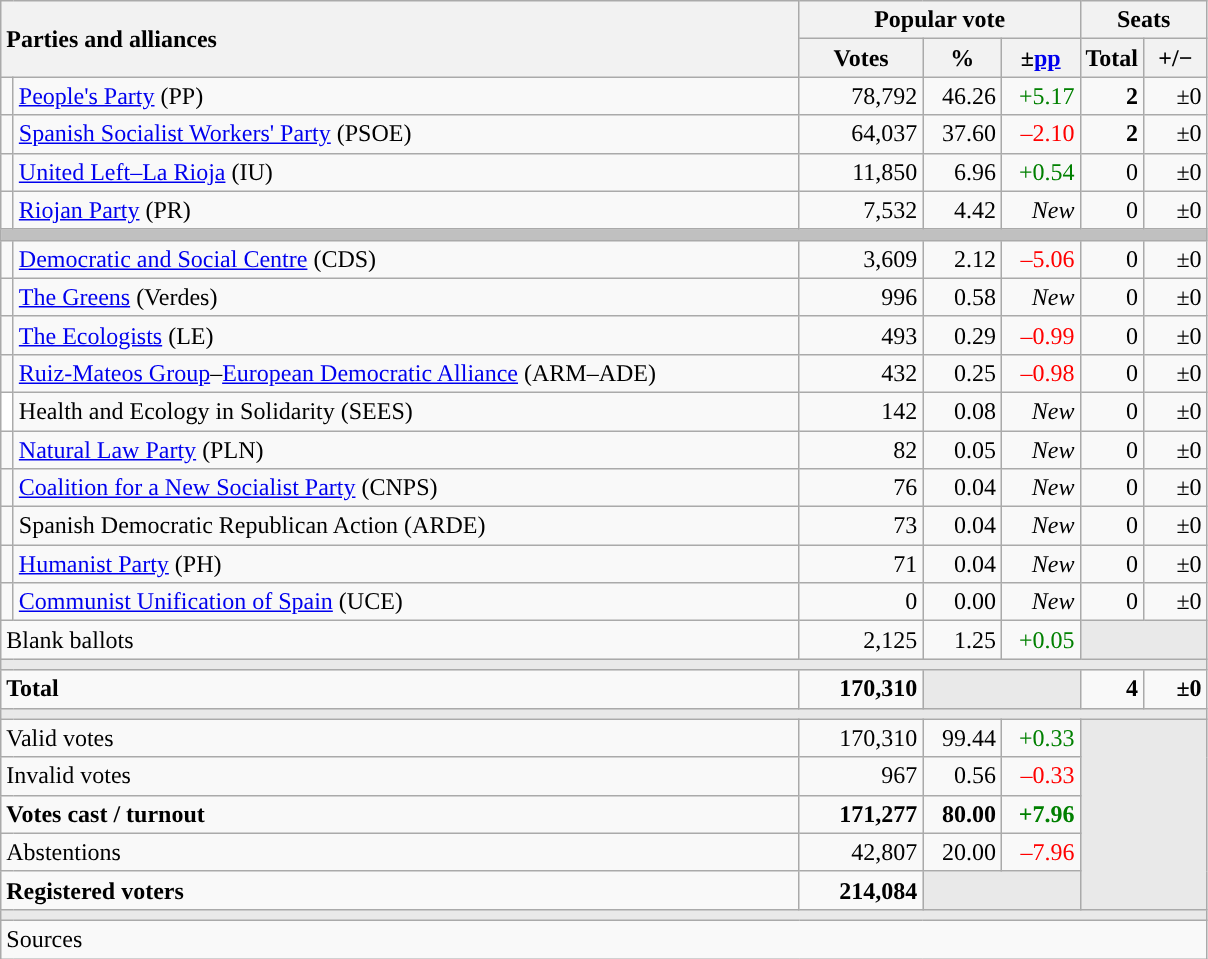<table class="wikitable" style="text-align:right;">
<tr>
<th style="text-align:left;" rowspan="2" colspan="2" width="525">Parties and alliances</th>
<th colspan="3">Popular vote</th>
<th colspan="2">Seats</th>
</tr>
<tr>
<th width="75">Votes</th>
<th width="45">%</th>
<th width="45">±<a href='#'>pp</a></th>
<th width="35">Total</th>
<th width="35">+/−</th>
</tr>
<tr>
<td width="1" style="color:inherit;background:"></td>
<td align="left"><a href='#'>People's Party</a> (PP)</td>
<td>78,792</td>
<td>46.26</td>
<td style="color:green;">+5.17</td>
<td><strong>2</strong></td>
<td>±0</td>
</tr>
<tr>
<td style="color:inherit;background:"></td>
<td align="left"><a href='#'>Spanish Socialist Workers' Party</a> (PSOE)</td>
<td>64,037</td>
<td>37.60</td>
<td style="color:red;">–2.10</td>
<td><strong>2</strong></td>
<td>±0</td>
</tr>
<tr>
<td style="color:inherit;background:"></td>
<td align="left"><a href='#'>United Left–La Rioja</a> (IU)</td>
<td>11,850</td>
<td>6.96</td>
<td style="color:green;">+0.54</td>
<td>0</td>
<td>±0</td>
</tr>
<tr>
<td style="color:inherit;background:"></td>
<td align="left"><a href='#'>Riojan Party</a> (PR)</td>
<td>7,532</td>
<td>4.42</td>
<td><em>New</em></td>
<td>0</td>
<td>±0</td>
</tr>
<tr>
<td colspan="7" bgcolor="#C0C0C0"></td>
</tr>
<tr>
<td style="color:inherit;background:"></td>
<td align="left"><a href='#'>Democratic and Social Centre</a> (CDS)</td>
<td>3,609</td>
<td>2.12</td>
<td style="color:red;">–5.06</td>
<td>0</td>
<td>±0</td>
</tr>
<tr>
<td style="color:inherit;background:"></td>
<td align="left"><a href='#'>The Greens</a> (Verdes)</td>
<td>996</td>
<td>0.58</td>
<td><em>New</em></td>
<td>0</td>
<td>±0</td>
</tr>
<tr>
<td style="color:inherit;background:"></td>
<td align="left"><a href='#'>The Ecologists</a> (LE)</td>
<td>493</td>
<td>0.29</td>
<td style="color:red;">–0.99</td>
<td>0</td>
<td>±0</td>
</tr>
<tr>
<td style="color:inherit;background:"></td>
<td align="left"><a href='#'>Ruiz-Mateos Group</a>–<a href='#'>European Democratic Alliance</a> (ARM–ADE)</td>
<td>432</td>
<td>0.25</td>
<td style="color:red;">–0.98</td>
<td>0</td>
<td>±0</td>
</tr>
<tr>
<td bgcolor="white"></td>
<td align="left">Health and Ecology in Solidarity (SEES)</td>
<td>142</td>
<td>0.08</td>
<td><em>New</em></td>
<td>0</td>
<td>±0</td>
</tr>
<tr>
<td style="color:inherit;background:"></td>
<td align="left"><a href='#'>Natural Law Party</a> (PLN)</td>
<td>82</td>
<td>0.05</td>
<td><em>New</em></td>
<td>0</td>
<td>±0</td>
</tr>
<tr>
<td style="color:inherit;background:"></td>
<td align="left"><a href='#'>Coalition for a New Socialist Party</a> (CNPS)</td>
<td>76</td>
<td>0.04</td>
<td><em>New</em></td>
<td>0</td>
<td>±0</td>
</tr>
<tr>
<td style="color:inherit;background:"></td>
<td align="left">Spanish Democratic Republican Action (ARDE)</td>
<td>73</td>
<td>0.04</td>
<td><em>New</em></td>
<td>0</td>
<td>±0</td>
</tr>
<tr>
<td style="color:inherit;background:"></td>
<td align="left"><a href='#'>Humanist Party</a> (PH)</td>
<td>71</td>
<td>0.04</td>
<td><em>New</em></td>
<td>0</td>
<td>±0</td>
</tr>
<tr>
<td style="color:inherit;background:"></td>
<td align="left"><a href='#'>Communist Unification of Spain</a> (UCE)</td>
<td>0</td>
<td>0.00</td>
<td><em>New</em></td>
<td>0</td>
<td>±0</td>
</tr>
<tr>
<td align="left" colspan="2">Blank ballots</td>
<td>2,125</td>
<td>1.25</td>
<td style="color:green;">+0.05</td>
<td bgcolor="#E9E9E9" colspan="2"></td>
</tr>
<tr>
<td colspan="7" bgcolor="#E9E9E9"></td>
</tr>
<tr style="font-weight:bold;">
<td align="left" colspan="2">Total</td>
<td>170,310</td>
<td bgcolor="#E9E9E9" colspan="2"></td>
<td>4</td>
<td>±0</td>
</tr>
<tr>
<td colspan="7" bgcolor="#E9E9E9"></td>
</tr>
<tr>
<td align="left" colspan="2">Valid votes</td>
<td>170,310</td>
<td>99.44</td>
<td style="color:green;">+0.33</td>
<td bgcolor="#E9E9E9" colspan="2" rowspan="5"></td>
</tr>
<tr>
<td align="left" colspan="2">Invalid votes</td>
<td>967</td>
<td>0.56</td>
<td style="color:red;">–0.33</td>
</tr>
<tr style="font-weight:bold;">
<td align="left" colspan="2">Votes cast / turnout</td>
<td>171,277</td>
<td>80.00</td>
<td style="color:green;">+7.96</td>
</tr>
<tr>
<td align="left" colspan="2">Abstentions</td>
<td>42,807</td>
<td>20.00</td>
<td style="color:red;">–7.96</td>
</tr>
<tr style="font-weight:bold;">
<td align="left" colspan="2">Registered voters</td>
<td>214,084</td>
<td bgcolor="#E9E9E9" colspan="2"></td>
</tr>
<tr>
<td colspan="7" bgcolor="#E9E9E9"></td>
</tr>
<tr>
<td align="left" colspan="7">Sources</td>
</tr>
</table>
